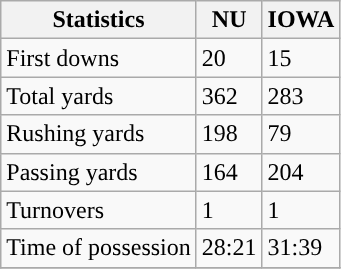<table class="wikitable">
<tr>
<th>Statistics</th>
<th>NU</th>
<th>IOWA</th>
</tr>
<tr>
<td>First downs</td>
<td>20</td>
<td>15</td>
</tr>
<tr>
<td>Total yards</td>
<td>362</td>
<td>283</td>
</tr>
<tr>
<td>Rushing yards</td>
<td>198</td>
<td>79</td>
</tr>
<tr>
<td>Passing yards</td>
<td>164</td>
<td>204</td>
</tr>
<tr>
<td>Turnovers</td>
<td>1</td>
<td>1</td>
</tr>
<tr>
<td>Time of possession</td>
<td>28:21</td>
<td>31:39</td>
</tr>
<tr>
</tr>
</table>
